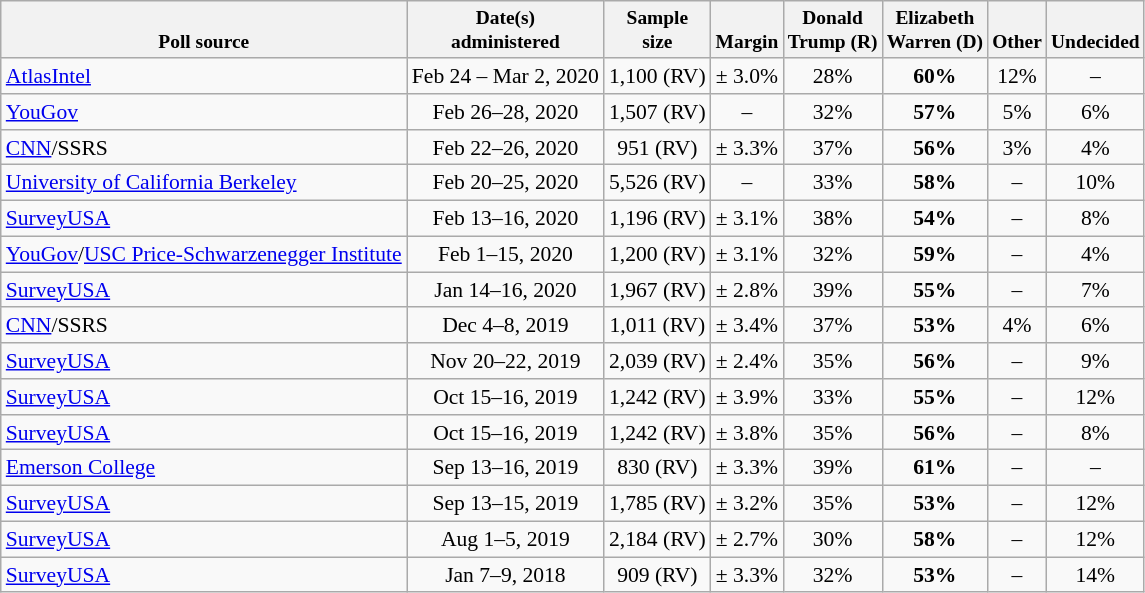<table class="wikitable" style="font-size:90%;text-align:center;">
<tr valign=bottom style="font-size:90%;">
<th>Poll source</th>
<th>Date(s)<br>administered</th>
<th>Sample<br>size</th>
<th>Margin<br></th>
<th>Donald<br>Trump (R)</th>
<th>Elizabeth<br>Warren (D)</th>
<th>Other</th>
<th>Undecided</th>
</tr>
<tr>
<td style="text-align:left;"><a href='#'>AtlasIntel</a></td>
<td>Feb 24 – Mar 2, 2020</td>
<td>1,100 (RV)</td>
<td>± 3.0%</td>
<td>28%</td>
<td><strong>60%</strong></td>
<td>12%</td>
<td>–</td>
</tr>
<tr>
<td style="text-align:left;"><a href='#'>YouGov</a></td>
<td>Feb 26–28, 2020</td>
<td>1,507 (RV)</td>
<td>–</td>
<td>32%</td>
<td><strong>57%</strong></td>
<td>5%</td>
<td>6%</td>
</tr>
<tr>
<td style="text-align:left;"><a href='#'>CNN</a>/SSRS</td>
<td>Feb 22–26, 2020</td>
<td>951 (RV)</td>
<td>± 3.3%</td>
<td>37%</td>
<td><strong>56%</strong></td>
<td>3%</td>
<td>4%</td>
</tr>
<tr>
<td style="text-align:left;"><a href='#'>University of California Berkeley</a></td>
<td>Feb 20–25, 2020</td>
<td>5,526 (RV)</td>
<td>–</td>
<td>33%</td>
<td><strong>58%</strong></td>
<td>–</td>
<td>10%</td>
</tr>
<tr>
<td style="text-align:left;"><a href='#'>SurveyUSA</a></td>
<td>Feb 13–16, 2020</td>
<td>1,196 (RV)</td>
<td>± 3.1%</td>
<td>38%</td>
<td><strong>54%</strong></td>
<td>–</td>
<td>8%</td>
</tr>
<tr>
<td style="text-align:left;"><a href='#'>YouGov</a>/<a href='#'>USC Price-Schwarzenegger Institute</a></td>
<td>Feb 1–15, 2020</td>
<td>1,200 (RV)</td>
<td>± 3.1%</td>
<td>32%</td>
<td><strong>59%</strong></td>
<td>–</td>
<td>4%</td>
</tr>
<tr>
<td style="text-align:left;"><a href='#'>SurveyUSA</a></td>
<td>Jan 14–16, 2020</td>
<td>1,967 (RV)</td>
<td>± 2.8%</td>
<td>39%</td>
<td><strong>55%</strong></td>
<td>–</td>
<td>7%</td>
</tr>
<tr>
<td style="text-align:left;"><a href='#'>CNN</a>/SSRS</td>
<td>Dec 4–8, 2019</td>
<td>1,011 (RV)</td>
<td>± 3.4%</td>
<td>37%</td>
<td><strong>53%</strong></td>
<td>4%</td>
<td>6%</td>
</tr>
<tr>
<td style="text-align:left;"><a href='#'>SurveyUSA</a></td>
<td>Nov 20–22, 2019</td>
<td>2,039 (RV)</td>
<td>± 2.4%</td>
<td>35%</td>
<td><strong>56%</strong></td>
<td>–</td>
<td>9%</td>
</tr>
<tr>
<td style="text-align:left;"><a href='#'>SurveyUSA</a></td>
<td>Oct 15–16, 2019</td>
<td>1,242 (RV)</td>
<td>± 3.9%</td>
<td>33%</td>
<td><strong>55%</strong></td>
<td>–</td>
<td>12%</td>
</tr>
<tr>
<td style="text-align:left;"><a href='#'>SurveyUSA</a></td>
<td>Oct 15–16, 2019</td>
<td>1,242 (RV)</td>
<td>± 3.8%</td>
<td>35%</td>
<td><strong>56%</strong></td>
<td>–</td>
<td>8%</td>
</tr>
<tr>
<td style="text-align:left;"><a href='#'>Emerson College</a></td>
<td>Sep 13–16, 2019</td>
<td>830 (RV)</td>
<td>± 3.3%</td>
<td>39%</td>
<td><strong>61%</strong></td>
<td>–</td>
<td>–</td>
</tr>
<tr>
<td style="text-align:left;"><a href='#'>SurveyUSA</a></td>
<td>Sep 13–15, 2019</td>
<td>1,785 (RV)</td>
<td>± 3.2%</td>
<td>35%</td>
<td><strong>53%</strong></td>
<td>–</td>
<td>12%</td>
</tr>
<tr>
<td style="text-align:left;"><a href='#'>SurveyUSA</a></td>
<td>Aug 1–5, 2019</td>
<td>2,184 (RV)</td>
<td>± 2.7%</td>
<td>30%</td>
<td><strong>58%</strong></td>
<td>–</td>
<td>12%</td>
</tr>
<tr>
<td style="text-align:left;"><a href='#'>SurveyUSA</a></td>
<td>Jan 7–9, 2018</td>
<td>909 (RV)</td>
<td>± 3.3%</td>
<td>32%</td>
<td><strong>53%</strong></td>
<td>–</td>
<td>14%</td>
</tr>
</table>
